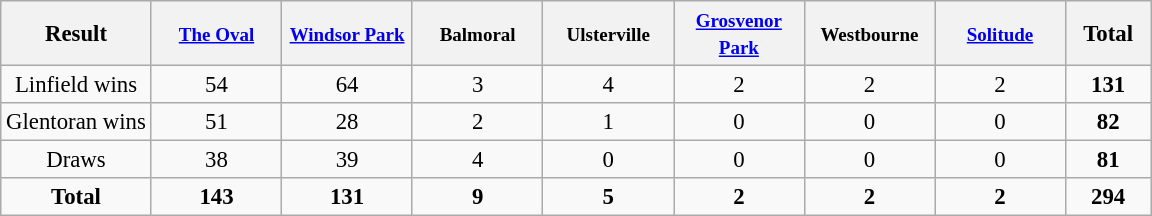<table class="wikitable" style="font-size:95%; text-align: center;">
<tr>
<th width="60">Result</th>
<th width="80"><small><a href='#'>The Oval</a></small></th>
<th width="80"><small><a href='#'>Windsor Park</a></small></th>
<th width="80"><small>Balmoral</small></th>
<th width="80"><small>Ulsterville</small></th>
<th width="80"><small><a href='#'>Grosvenor Park</a></small></th>
<th width="80"><small>Westbourne</small></th>
<th width="80"><small><a href='#'>Solitude</a></small></th>
<th width="50">Total</th>
</tr>
<tr>
<td>Linfield wins</td>
<td>54</td>
<td>64</td>
<td>3</td>
<td>4</td>
<td>2</td>
<td>2</td>
<td>2</td>
<td><strong>131</strong></td>
</tr>
<tr>
<td>Glentoran wins</td>
<td>51</td>
<td>28</td>
<td>2</td>
<td>1</td>
<td>0</td>
<td>0</td>
<td>0</td>
<td><strong>82</strong></td>
</tr>
<tr>
<td>Draws</td>
<td>38</td>
<td>39</td>
<td>4</td>
<td>0</td>
<td>0</td>
<td>0</td>
<td>0</td>
<td><strong>81</strong></td>
</tr>
<tr>
<td><strong>Total</strong></td>
<td><strong>143</strong></td>
<td><strong>131</strong></td>
<td><strong>9</strong></td>
<td><strong>5</strong></td>
<td><strong>2</strong></td>
<td><strong>2</strong></td>
<td><strong>2</strong></td>
<td><strong>294</strong></td>
</tr>
</table>
